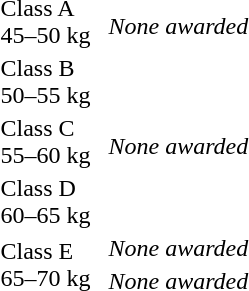<table>
<tr>
<td rowspan=2>Class A<br>45–50 kg</td>
<td rowspan=2></td>
<td rowspan=2></td>
<td></td>
</tr>
<tr>
<td><em>None awarded</em></td>
</tr>
<tr>
<td rowspan=2>Class B<br>50–55 kg</td>
<td rowspan=2></td>
<td rowspan=2></td>
<td></td>
</tr>
<tr>
<td></td>
</tr>
<tr>
<td rowspan=2>Class C<br>55–60 kg</td>
<td rowspan=2></td>
<td rowspan=2></td>
<td></td>
</tr>
<tr>
<td><em>None awarded</em></td>
</tr>
<tr>
<td rowspan=2>Class D<br>60–65 kg</td>
<td rowspan=2></td>
<td rowspan=2></td>
<td></td>
</tr>
<tr>
<td></td>
</tr>
<tr>
<td rowspan=2>Class E<br>65–70 kg</td>
<td rowspan=2></td>
<td rowspan=2></td>
<td><em>None awarded</em></td>
</tr>
<tr>
<td><em>None awarded</em></td>
</tr>
</table>
